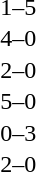<table cellspacing=1 width=70%>
<tr>
<th width=25%></th>
<th width=30%></th>
<th width=15%></th>
<th width=30%></th>
</tr>
<tr>
<td></td>
<td align=right></td>
<td align=center>1–5</td>
<td></td>
</tr>
<tr>
<td></td>
<td align=right></td>
<td align=center>4–0</td>
<td></td>
</tr>
<tr>
<td></td>
<td align=right></td>
<td align=center>2–0</td>
<td></td>
</tr>
<tr>
<td></td>
<td align=right></td>
<td align=center>5–0</td>
<td></td>
</tr>
<tr>
<td></td>
<td align=right></td>
<td align=center>0–3</td>
<td></td>
</tr>
<tr>
<td></td>
<td align=right></td>
<td align=center>2–0</td>
<td></td>
</tr>
</table>
